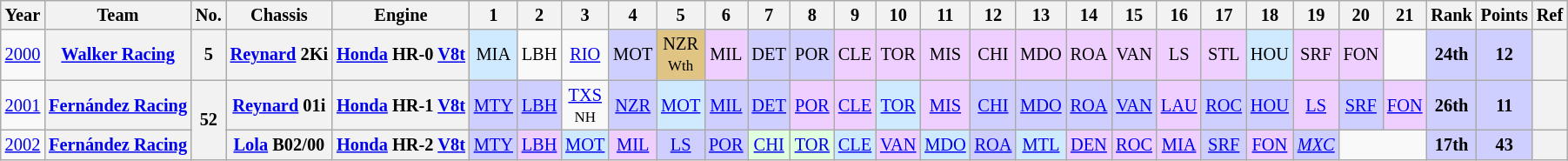<table class="wikitable" style="text-align:center; font-size:85%">
<tr>
<th>Year</th>
<th>Team</th>
<th>No.</th>
<th>Chassis</th>
<th>Engine</th>
<th>1</th>
<th>2</th>
<th>3</th>
<th>4</th>
<th>5</th>
<th>6</th>
<th>7</th>
<th>8</th>
<th>9</th>
<th>10</th>
<th>11</th>
<th>12</th>
<th>13</th>
<th>14</th>
<th>15</th>
<th>16</th>
<th>17</th>
<th>18</th>
<th>19</th>
<th>20</th>
<th>21</th>
<th>Rank</th>
<th>Points</th>
<th>Ref</th>
</tr>
<tr>
<td><a href='#'>2000</a></td>
<th nowrap><a href='#'>Walker Racing</a></th>
<th>5</th>
<th nowrap><a href='#'>Reynard</a> 2Ki</th>
<th nowrap><a href='#'>Honda</a> HR-0 <a href='#'>V8</a><a href='#'>t</a></th>
<td style="background:#CFEAFF;">MIA<br></td>
<td>LBH</td>
<td><a href='#'>RIO</a></td>
<td style="background:#CFCFFF;">MOT<br></td>
<td style="background:#DFC484;">NZR<br><small>Wth</small></td>
<td style="background:#efcfff;">MIL<br></td>
<td style="background:#CFCFFF;">DET<br></td>
<td style="background:#CFCFFF;">POR<br></td>
<td style="background:#efcfff;">CLE<br></td>
<td style="background:#efcfff;">TOR<br></td>
<td style="background:#efcfff;">MIS<br></td>
<td style="background:#efcfff;">CHI<br></td>
<td style="background:#efcfff;">MDO<br></td>
<td style="background:#efcfff;">ROA<br></td>
<td style="background:#efcfff;">VAN<br></td>
<td style="background:#efcfff;">LS<br></td>
<td style="background:#efcfff;">STL<br></td>
<td style="background:#CFEAFF;">HOU<br></td>
<td style="background:#efcfff;">SRF<br></td>
<td style="background:#efcfff;">FON<br></td>
<td></td>
<td style="background:#CFCFFF;"><strong>24th</strong></td>
<td style="background:#CFCFFF;"><strong>12</strong></td>
<th></th>
</tr>
<tr>
<td><a href='#'>2001</a></td>
<th nowrap><a href='#'>Fernández Racing</a></th>
<th rowspan=2>52</th>
<th nowrap><a href='#'>Reynard</a> 01i</th>
<th nowrap><a href='#'>Honda</a> HR-1 <a href='#'>V8</a><a href='#'>t</a></th>
<td style="background:#CFCFFF;"><a href='#'>MTY</a><br></td>
<td style="background:#CFCFFF;"><a href='#'>LBH</a><br></td>
<td><a href='#'>TXS</a><br><small>NH</small></td>
<td style="background:#CFCFFF;"><a href='#'>NZR</a><br></td>
<td style="background:#CFEAFF;"><a href='#'>MOT</a><br></td>
<td style="background:#CFCFFF;"><a href='#'>MIL</a><br></td>
<td style="background:#CFCFFF;"><a href='#'>DET</a><br></td>
<td style="background:#efcfff;"><a href='#'>POR</a><br></td>
<td style="background:#efcfff;"><a href='#'>CLE</a><br></td>
<td style="background:#CFEAFF;"><a href='#'>TOR</a><br></td>
<td style="background:#efcfff;"><a href='#'>MIS</a><br></td>
<td style="background:#CFCFFF;"><a href='#'>CHI</a><br></td>
<td style="background:#CFCFFF;"><a href='#'>MDO</a><br></td>
<td style="background:#CFCFFF;"><a href='#'>ROA</a><br></td>
<td style="background:#CFCFFF;"><a href='#'>VAN</a><br></td>
<td style="background:#efcfff;"><a href='#'>LAU</a><br></td>
<td style="background:#CFCFFF;"><a href='#'>ROC</a><br></td>
<td style="background:#CFCFFF;"><a href='#'>HOU</a><br></td>
<td style="background:#efcfff;"><a href='#'>LS</a><br></td>
<td style="background:#CFCFFF;"><a href='#'>SRF</a><br></td>
<td style="background:#efcfff;"><a href='#'>FON</a><br></td>
<td style="background:#CFCFFF;"><strong>26th</strong></td>
<td style="background:#CFCFFF;"><strong>11</strong></td>
<th></th>
</tr>
<tr>
<td><a href='#'>2002</a></td>
<th nowrap><a href='#'>Fernández Racing</a></th>
<th nowrap><a href='#'>Lola</a> B02/00</th>
<th nowrap><a href='#'>Honda</a> HR-2 <a href='#'>V8</a><a href='#'>t</a></th>
<td style="background:#CFCFFF;"><a href='#'>MTY</a><br></td>
<td style="background:#EFCFFF;"><a href='#'>LBH</a><br></td>
<td style="background:#CFEAFF;"><a href='#'>MOT</a><br></td>
<td style="background:#EFCFFF;"><a href='#'>MIL</a><br></td>
<td style="background:#CFCFFF;"><a href='#'>LS</a><br></td>
<td style="background:#CFCFFF;"><a href='#'>POR</a><br></td>
<td style="background:#DFFFDF;"><a href='#'>CHI</a><br></td>
<td style="background:#DFFFDF;"><a href='#'>TOR</a><br></td>
<td style="background:#CFEAFF;"><a href='#'>CLE</a><br></td>
<td style="background:#EFCFFF;"><a href='#'>VAN</a><br></td>
<td style="background:#CFEAFF;"><a href='#'>MDO</a><br></td>
<td style="background:#CFCFFF;"><a href='#'>ROA</a><br></td>
<td style="background:#CFEAFF;"><a href='#'>MTL</a><br></td>
<td style="background:#EFCFFF;"><a href='#'>DEN</a><br></td>
<td style="background:#EFCFFF;"><a href='#'>ROC</a><br></td>
<td style="background:#EFCFFF;"><a href='#'>MIA</a><br></td>
<td style="background:#CFCFFF;"><a href='#'>SRF</a><br></td>
<td style="background:#EFCFFF;"><a href='#'>FON</a><br></td>
<td style="background:#CFCFFF;"><em><a href='#'>MXC</a><br></em></td>
<td colspan=2></td>
<td style="background:#CFCFFF;"><strong>17th</strong></td>
<td style="background:#CFCFFF;"><strong>43</strong></td>
<th></th>
</tr>
</table>
